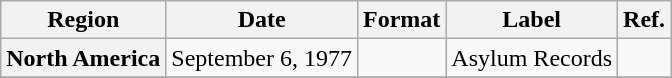<table class="wikitable plainrowheaders">
<tr>
<th scope="col">Region</th>
<th scope="col">Date</th>
<th scope="col">Format</th>
<th scope="col">Label</th>
<th scope="col">Ref.</th>
</tr>
<tr>
<th scope="row">North America</th>
<td>September 6, 1977</td>
<td></td>
<td>Asylum Records</td>
<td></td>
</tr>
<tr>
</tr>
</table>
